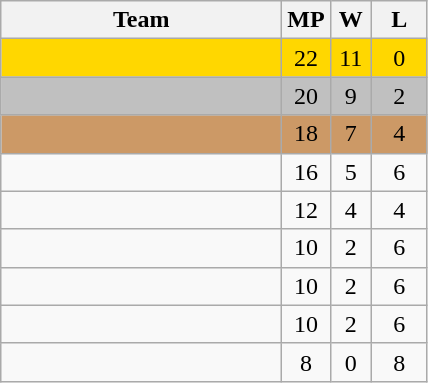<table class="wikitable" style="text-align:center">
<tr>
<th width=180px>Team</th>
<th width=20px>MP</th>
<th width=20px>W</th>
<th width=30px>L</th>
</tr>
<tr bgcolor=gold>
<td align=left></td>
<td>22</td>
<td>11</td>
<td>0</td>
</tr>
<tr bgcolor=silver>
<td align=left></td>
<td>20</td>
<td>9</td>
<td>2</td>
</tr>
<tr bgcolor=CC9966>
<td align=left></td>
<td>18</td>
<td>7</td>
<td>4</td>
</tr>
<tr>
<td align=left></td>
<td>16</td>
<td>5</td>
<td>6</td>
</tr>
<tr>
<td align=left></td>
<td>12</td>
<td>4</td>
<td>4</td>
</tr>
<tr>
<td align=left></td>
<td>10</td>
<td>2</td>
<td>6</td>
</tr>
<tr>
<td align=left></td>
<td>10</td>
<td>2</td>
<td>6</td>
</tr>
<tr>
<td align=left></td>
<td>10</td>
<td>2</td>
<td>6</td>
</tr>
<tr>
<td align=left><strong></strong></td>
<td>8</td>
<td>0</td>
<td>8</td>
</tr>
</table>
